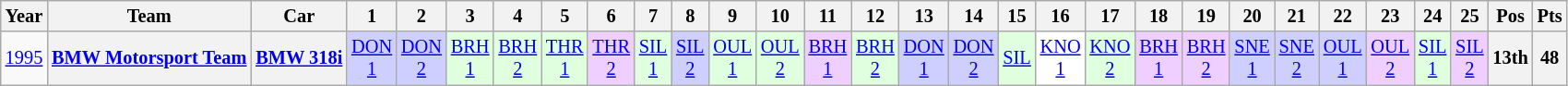<table class="wikitable" style="text-align:center; font-size:85%">
<tr>
<th>Year</th>
<th>Team</th>
<th>Car</th>
<th>1</th>
<th>2</th>
<th>3</th>
<th>4</th>
<th>5</th>
<th>6</th>
<th>7</th>
<th>8</th>
<th>9</th>
<th>10</th>
<th>11</th>
<th>12</th>
<th>13</th>
<th>14</th>
<th>15</th>
<th>16</th>
<th>17</th>
<th>18</th>
<th>19</th>
<th>20</th>
<th>21</th>
<th>22</th>
<th>23</th>
<th>24</th>
<th>25</th>
<th>Pos</th>
<th>Pts</th>
</tr>
<tr>
<td><a href='#'>1995</a></td>
<th nowrap><a href='#'>BMW Motorsport Team</a></th>
<th nowrap><a href='#'>BMW 318i</a></th>
<td style="background:#CFCFFF;"><a href='#'>DON<br>1</a><br></td>
<td style="background:#CFCFFF;"><a href='#'>DON<br>2</a><br></td>
<td style="background:#DFFFDF;"><a href='#'>BRH<br>1</a><br></td>
<td style="background:#DFFFDF;"><a href='#'>BRH<br>2</a><br></td>
<td style="background:#DFFFDF;"><a href='#'>THR<br>1</a><br></td>
<td style="background:#EFCFFF;"><a href='#'>THR<br>2</a><br></td>
<td style="background:#DFFFDF;"><a href='#'>SIL<br>1</a><br></td>
<td style="background:#CFCFFF;"><a href='#'>SIL<br>2</a><br></td>
<td style="background:#DFFFDF;"><a href='#'>OUL<br>1</a><br></td>
<td style="background:#DFFFDF;"><a href='#'>OUL<br>2</a><br></td>
<td style="background:#EFCFFF;"><a href='#'>BRH<br>1</a><br></td>
<td style="background:#DFFFDF;"><a href='#'>BRH<br>2</a><br></td>
<td style="background:#CFCFFF;"><a href='#'>DON<br>1</a><br></td>
<td style="background:#CFCFFF;"><a href='#'>DON<br>2</a><br></td>
<td style="background:#DFFFDF;"><a href='#'>SIL</a><br></td>
<td style="background:#fff;"><a href='#'>KNO<br>1</a><br></td>
<td style="background:#DFFFDF;"><a href='#'>KNO<br>2</a><br></td>
<td style="background:#EFCFFF;"><a href='#'>BRH<br>1</a><br></td>
<td style="background:#EFCFFF;"><a href='#'>BRH<br>2</a><br></td>
<td style="background:#CFCFFF;"><a href='#'>SNE<br>1</a><br></td>
<td style="background:#CFCFFF;"><a href='#'>SNE<br>2</a><br></td>
<td style="background:#CFCFFF;"><a href='#'>OUL<br>1</a><br></td>
<td style="background:#EFCFFF;"><a href='#'>OUL<br>2</a><br></td>
<td style="background:#DFFFDF;"><a href='#'>SIL<br>1</a><br></td>
<td style="background:#EFCFFF;"><a href='#'>SIL<br>2</a><br></td>
<th>13th</th>
<th>48</th>
</tr>
</table>
